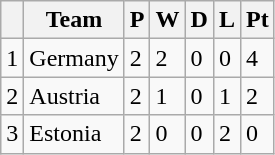<table class="wikitable">
<tr>
<th></th>
<th>Team</th>
<th>P</th>
<th>W</th>
<th>D</th>
<th>L</th>
<th>Pt</th>
</tr>
<tr>
<td>1</td>
<td>Germany</td>
<td>2</td>
<td>2</td>
<td>0</td>
<td>0</td>
<td>4</td>
</tr>
<tr>
<td>2</td>
<td>Austria</td>
<td>2</td>
<td>1</td>
<td>0</td>
<td>1</td>
<td>2</td>
</tr>
<tr>
<td>3</td>
<td>Estonia</td>
<td>2</td>
<td>0</td>
<td>0</td>
<td>2</td>
<td>0</td>
</tr>
</table>
